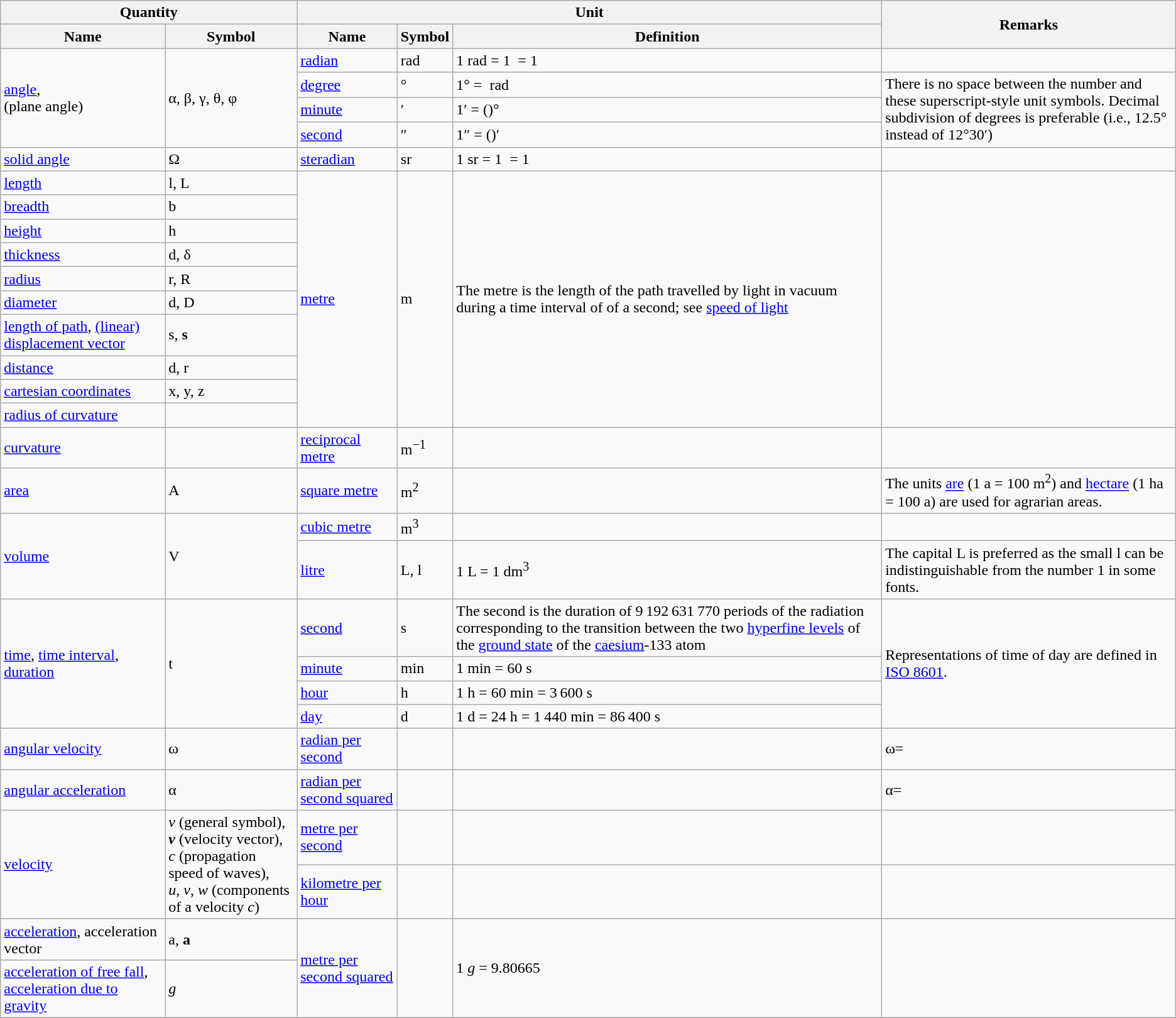<table class="wikitable">
<tr>
<th colspan="2">Quantity</th>
<th colspan="3">Unit</th>
<th rowspan="2" width="25%">Remarks</th>
</tr>
<tr>
<th>Name</th>
<th>Symbol</th>
<th>Name</th>
<th>Symbol</th>
<th>Definition</th>
</tr>
<tr>
<td rowspan="4"><a href='#'>angle</a>,<br>(plane angle)</td>
<td rowspan="4">α, β, γ, θ, φ</td>
<td><a href='#'>radian</a></td>
<td>rad</td>
<td>1 rad = 1  = 1</td>
<td></td>
</tr>
<tr>
<td><a href='#'>degree</a></td>
<td>°</td>
<td>1° =  rad</td>
<td rowspan="3">There is no space between the number and these superscript-style unit symbols. Decimal subdivision of degrees is preferable (i.e., 12.5° instead of 12°30′)</td>
</tr>
<tr>
<td><a href='#'>minute</a></td>
<td>′</td>
<td>1′ = ()°</td>
</tr>
<tr>
<td><a href='#'>second</a></td>
<td>″</td>
<td>1″ = ()′</td>
</tr>
<tr>
<td><a href='#'>solid angle</a></td>
<td>Ω</td>
<td><a href='#'>steradian</a></td>
<td>sr</td>
<td>1 sr = 1  = 1</td>
<td></td>
</tr>
<tr>
<td><a href='#'>length</a></td>
<td>l, L</td>
<td rowspan="10"><a href='#'>metre</a></td>
<td rowspan="10">m</td>
<td rowspan="10">The metre is the length of the path travelled by light in vacuum during a time interval of  of a second; see <a href='#'>speed of light</a></td>
<td rowspan="10"></td>
</tr>
<tr>
<td><a href='#'>breadth</a></td>
<td>b</td>
</tr>
<tr>
<td><a href='#'>height</a></td>
<td>h</td>
</tr>
<tr>
<td><a href='#'>thickness</a></td>
<td>d, δ</td>
</tr>
<tr>
<td><a href='#'>radius</a></td>
<td>r, R</td>
</tr>
<tr>
<td><a href='#'>diameter</a></td>
<td>d, D</td>
</tr>
<tr>
<td><a href='#'>length of path</a>, <a href='#'>(linear) displacement vector</a></td>
<td>s, <strong>s</strong></td>
</tr>
<tr>
<td><a href='#'>distance</a></td>
<td>d, r</td>
</tr>
<tr>
<td><a href='#'>cartesian coordinates</a></td>
<td>x, y, z</td>
</tr>
<tr>
<td><a href='#'>radius of curvature</a></td>
<td></td>
</tr>
<tr>
<td><a href='#'>curvature</a></td>
<td></td>
<td><a href='#'>reciprocal metre</a></td>
<td>m<sup>−1</sup></td>
<td></td>
<td></td>
</tr>
<tr>
<td><a href='#'>area</a></td>
<td>A</td>
<td><a href='#'>square metre</a></td>
<td>m<sup>2</sup></td>
<td></td>
<td>The units <a href='#'>are</a> (1 a = 100 m<sup>2</sup>) and <a href='#'>hectare</a> (1 ha = 100 a) are used for agrarian areas.</td>
</tr>
<tr>
<td rowspan="2"><a href='#'>volume</a></td>
<td rowspan="2">V</td>
<td><a href='#'>cubic metre</a></td>
<td>m<sup>3</sup></td>
<td></td>
<td></td>
</tr>
<tr>
<td><a href='#'>litre</a></td>
<td>L, l</td>
<td>1 L = 1 dm<sup>3</sup></td>
<td>The capital L is preferred as the small l can be indistinguishable from the number 1 in some fonts.</td>
</tr>
<tr>
<td rowspan="4"><a href='#'>time</a>, <a href='#'>time interval</a>, <a href='#'>duration</a></td>
<td rowspan="4">t</td>
<td><a href='#'>second</a></td>
<td>s</td>
<td>The second is the duration of 9 192 631 770 periods of the radiation corresponding to the transition between the two <a href='#'>hyperfine levels</a> of the <a href='#'>ground state</a> of the <a href='#'>caesium</a>-133 atom</td>
<td rowspan="4">Representations of time of day are defined in <a href='#'>ISO 8601</a>.</td>
</tr>
<tr>
<td><a href='#'>minute</a></td>
<td>min</td>
<td>1 min = 60 s</td>
</tr>
<tr>
<td><a href='#'>hour</a></td>
<td>h</td>
<td>1 h = 60 min = 3 600 s</td>
</tr>
<tr>
<td><a href='#'>day</a></td>
<td>d</td>
<td>1 d = 24 h = 1 440 min = 86 400 s</td>
</tr>
<tr>
<td><a href='#'>angular velocity</a></td>
<td>ω</td>
<td><a href='#'>radian per second</a></td>
<td></td>
<td></td>
<td>ω=</td>
</tr>
<tr>
<td><a href='#'>angular acceleration</a></td>
<td>α</td>
<td><a href='#'>radian per second squared</a></td>
<td></td>
<td></td>
<td>α=</td>
</tr>
<tr>
<td rowspan="2"><a href='#'>velocity</a></td>
<td rowspan="2"><em>v</em> (general symbol),<br><strong><em>v</em></strong> (velocity vector),<br><em>c</em> (propagation speed of waves),<br><em>u</em>, <em>v</em>, <em>w</em> (components of a velocity <em>c</em>)</td>
<td><a href='#'>metre per second</a></td>
<td></td>
<td></td>
<td></td>
</tr>
<tr>
<td><a href='#'>kilometre per hour</a></td>
<td></td>
<td></td>
<td></td>
</tr>
<tr>
<td><a href='#'>acceleration</a>, acceleration vector</td>
<td>a, <strong>a</strong></td>
<td rowspan="2"><a href='#'>metre per second squared</a></td>
<td rowspan="2"></td>
<td rowspan="2">1 <em>g</em> = 9.80665 </td>
<td rowspan="2"></td>
</tr>
<tr>
<td><a href='#'>acceleration of free fall</a>, <a href='#'>acceleration due to gravity</a></td>
<td><em>g</em></td>
</tr>
</table>
